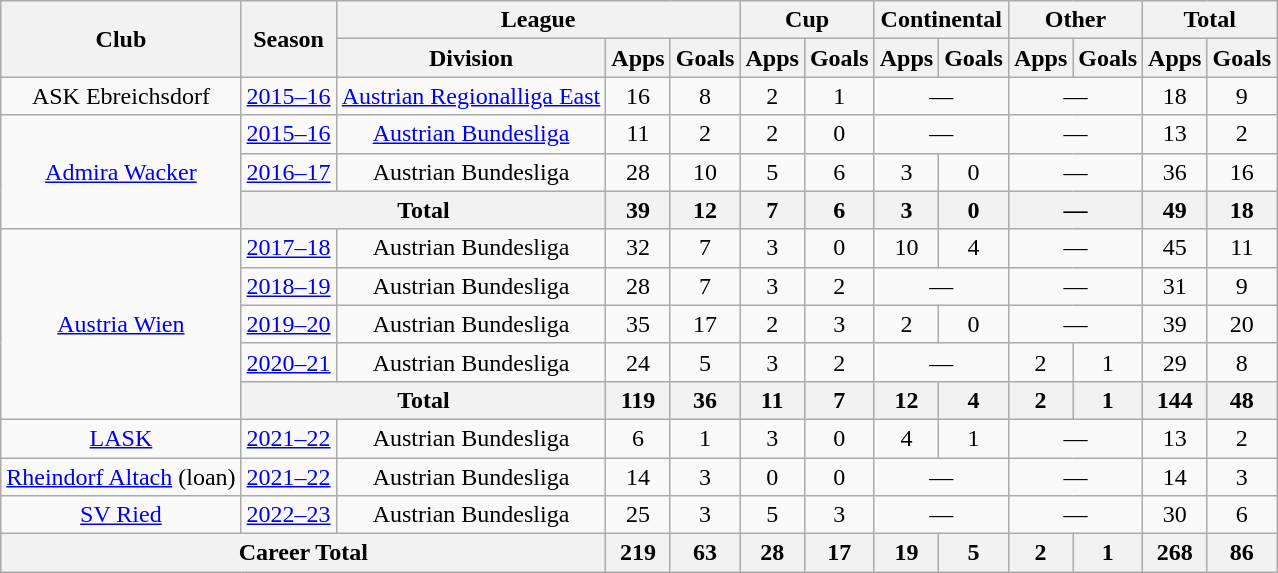<table class=wikitable style="text-align: center;">
<tr>
<th rowspan=2>Club</th>
<th rowspan=2>Season</th>
<th colspan=3>League</th>
<th colspan=2>Cup</th>
<th colspan=2>Continental</th>
<th colspan=2>Other</th>
<th colspan=2>Total</th>
</tr>
<tr>
<th>Division</th>
<th>Apps</th>
<th>Goals</th>
<th>Apps</th>
<th>Goals</th>
<th>Apps</th>
<th>Goals</th>
<th>Apps</th>
<th>Goals</th>
<th>Apps</th>
<th>Goals</th>
</tr>
<tr>
<td>ASK Ebreichsdorf</td>
<td><a href='#'>2015–16</a></td>
<td><a href='#'>Austrian Regionalliga East</a></td>
<td>16</td>
<td>8</td>
<td>2</td>
<td>1</td>
<td colspan="2">—</td>
<td colspan="2">—</td>
<td>18</td>
<td>9</td>
</tr>
<tr>
<td rowspan="3"><a href='#'>Admira Wacker</a></td>
<td><a href='#'>2015–16</a></td>
<td><a href='#'>Austrian Bundesliga</a></td>
<td>11</td>
<td>2</td>
<td>2</td>
<td>0</td>
<td colspan="2">—</td>
<td colspan="2">—</td>
<td>13</td>
<td>2</td>
</tr>
<tr>
<td><a href='#'>2016–17</a></td>
<td>Austrian Bundesliga</td>
<td>28</td>
<td>10</td>
<td>5</td>
<td>6</td>
<td>3</td>
<td>0</td>
<td colspan="2">—</td>
<td>36</td>
<td>16</td>
</tr>
<tr>
<th colspan="2">Total</th>
<th>39</th>
<th>12</th>
<th>7</th>
<th>6</th>
<th>3</th>
<th>0</th>
<th colspan="2">—</th>
<th>49</th>
<th>18</th>
</tr>
<tr>
<td rowspan="5"><a href='#'>Austria Wien</a></td>
<td><a href='#'>2017–18</a></td>
<td>Austrian Bundesliga</td>
<td>32</td>
<td>7</td>
<td>3</td>
<td>0</td>
<td>10</td>
<td>4</td>
<td colspan="2">—</td>
<td>45</td>
<td>11</td>
</tr>
<tr>
<td><a href='#'>2018–19</a></td>
<td>Austrian Bundesliga</td>
<td>28</td>
<td>7</td>
<td>3</td>
<td>2</td>
<td colspan="2">—</td>
<td colspan="2">—</td>
<td>31</td>
<td>9</td>
</tr>
<tr>
<td><a href='#'>2019–20</a></td>
<td>Austrian Bundesliga</td>
<td>35</td>
<td>17</td>
<td>2</td>
<td>3</td>
<td>2</td>
<td>0</td>
<td colspan="2">—</td>
<td>39</td>
<td>20</td>
</tr>
<tr>
<td><a href='#'>2020–21</a></td>
<td>Austrian Bundesliga</td>
<td>24</td>
<td>5</td>
<td>3</td>
<td>2</td>
<td colspan="2">—</td>
<td>2</td>
<td>1</td>
<td>29</td>
<td>8</td>
</tr>
<tr>
<th colspan="2">Total</th>
<th>119</th>
<th>36</th>
<th>11</th>
<th>7</th>
<th>12</th>
<th>4</th>
<th>2</th>
<th>1</th>
<th>144</th>
<th>48</th>
</tr>
<tr>
<td><a href='#'>LASK</a></td>
<td><a href='#'>2021–22</a></td>
<td>Austrian Bundesliga</td>
<td>6</td>
<td>1</td>
<td>3</td>
<td>0</td>
<td>4</td>
<td>1</td>
<td colspan="2">—</td>
<td>13</td>
<td>2</td>
</tr>
<tr>
<td><a href='#'>Rheindorf Altach</a> (loan)</td>
<td><a href='#'>2021–22</a></td>
<td>Austrian Bundesliga</td>
<td>14</td>
<td>3</td>
<td>0</td>
<td>0</td>
<td colspan="2">—</td>
<td colspan="2">—</td>
<td>14</td>
<td>3</td>
</tr>
<tr>
<td><a href='#'>SV Ried</a></td>
<td><a href='#'>2022–23</a></td>
<td>Austrian Bundesliga</td>
<td>25</td>
<td>3</td>
<td>5</td>
<td>3</td>
<td colspan="2">—</td>
<td colspan="2">—</td>
<td>30</td>
<td>6</td>
</tr>
<tr>
<th colspan=3>Career Total</th>
<th>219</th>
<th>63</th>
<th>28</th>
<th>17</th>
<th>19</th>
<th>5</th>
<th>2</th>
<th>1</th>
<th>268</th>
<th>86</th>
</tr>
</table>
